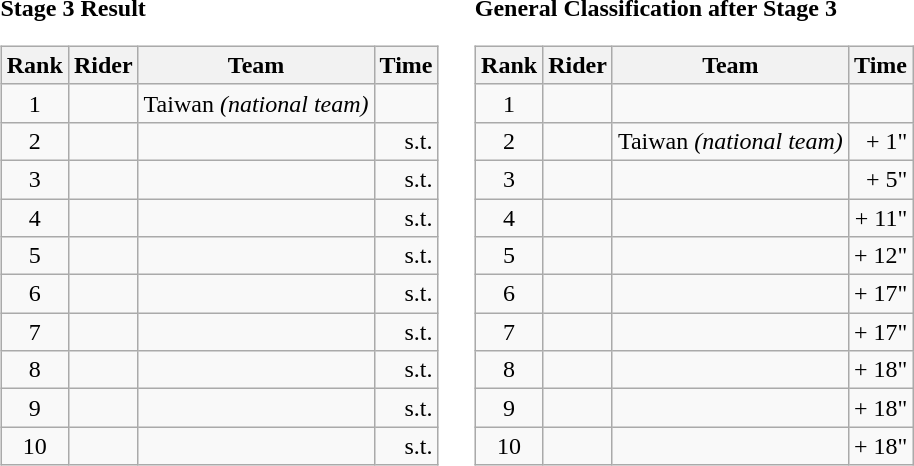<table>
<tr>
<td><strong>Stage 3 Result</strong><br><table class=wikitable>
<tr>
<th>Rank</th>
<th>Rider</th>
<th>Team</th>
<th>Time</th>
</tr>
<tr>
<td align=center>1</td>
<td></td>
<td>Taiwan <em>(national team)</em></td>
<td align=right></td>
</tr>
<tr>
<td align=center>2</td>
<td></td>
<td></td>
<td align=right>s.t.</td>
</tr>
<tr>
<td align=center>3</td>
<td></td>
<td></td>
<td align=right>s.t.</td>
</tr>
<tr>
<td align=center>4</td>
<td></td>
<td></td>
<td align=right>s.t.</td>
</tr>
<tr>
<td align=center>5</td>
<td></td>
<td></td>
<td align=right>s.t.</td>
</tr>
<tr>
<td align=center>6</td>
<td></td>
<td></td>
<td align=right>s.t.</td>
</tr>
<tr>
<td align=center>7</td>
<td></td>
<td></td>
<td align=right>s.t.</td>
</tr>
<tr>
<td align=center>8</td>
<td></td>
<td></td>
<td align=right>s.t.</td>
</tr>
<tr>
<td align=center>9</td>
<td></td>
<td></td>
<td align=right>s.t.</td>
</tr>
<tr>
<td align=center>10</td>
<td></td>
<td></td>
<td align=right>s.t.</td>
</tr>
</table>
</td>
<td></td>
<td><strong>General Classification after Stage 3</strong><br><table class=wikitable>
<tr>
<th>Rank</th>
<th>Rider</th>
<th>Team</th>
<th>Time</th>
</tr>
<tr>
<td align=center>1</td>
<td> </td>
<td></td>
<td align=right></td>
</tr>
<tr>
<td align=center>2</td>
<td></td>
<td>Taiwan <em>(national team)</em></td>
<td align=right>+ 1"</td>
</tr>
<tr>
<td align=center>3</td>
<td></td>
<td></td>
<td align=right>+ 5"</td>
</tr>
<tr>
<td align=center>4</td>
<td></td>
<td></td>
<td align=right>+ 11"</td>
</tr>
<tr>
<td align=center>5</td>
<td></td>
<td></td>
<td align=right>+ 12"</td>
</tr>
<tr>
<td align=center>6</td>
<td></td>
<td></td>
<td align=right>+ 17"</td>
</tr>
<tr>
<td align=center>7</td>
<td></td>
<td></td>
<td align=right>+ 17"</td>
</tr>
<tr>
<td align=center>8</td>
<td></td>
<td></td>
<td align=right>+ 18"</td>
</tr>
<tr>
<td align=center>9</td>
<td></td>
<td></td>
<td align=right>+ 18"</td>
</tr>
<tr>
<td align=center>10</td>
<td></td>
<td></td>
<td align=right>+ 18"</td>
</tr>
</table>
</td>
</tr>
</table>
